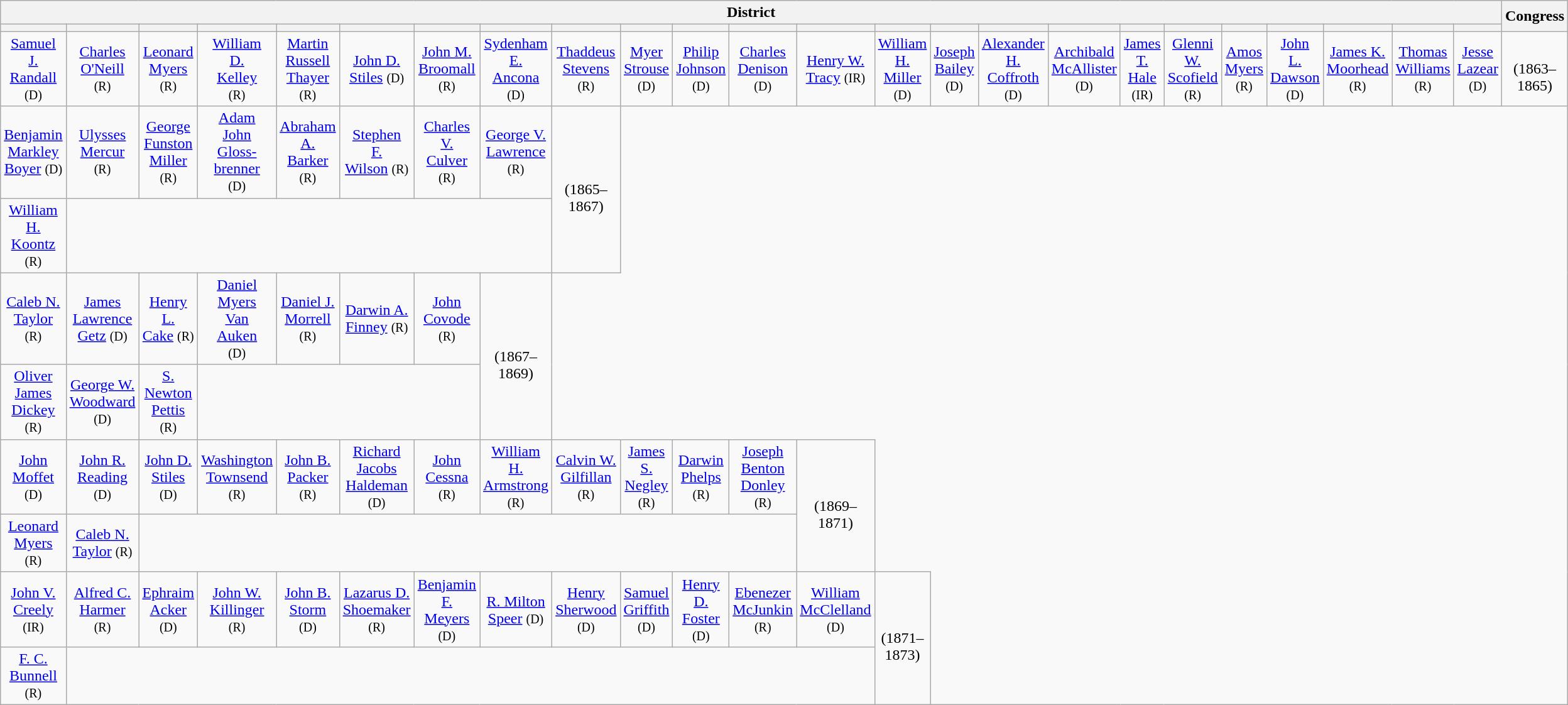<table class=wikitable style="text-align:center">
<tr>
<th colspan=24>District</th>
<th rowspan=2>Congress</th>
</tr>
<tr>
<th></th>
<th></th>
<th></th>
<th></th>
<th></th>
<th></th>
<th></th>
<th></th>
<th></th>
<th></th>
<th></th>
<th></th>
<th></th>
<th></th>
<th></th>
<th></th>
<th></th>
<th></th>
<th></th>
<th></th>
<th></th>
<th></th>
<th></th>
<th></th>
</tr>
<tr style="height:2em">
<td><a href='#'>Samuel<br>J.<br>Randall</a><br><small>(D)</small></td>
<td><a href='#'>Charles<br>O'Neill</a><br><small>(R)</small></td>
<td><a href='#'>Leonard<br>Myers</a> <small>(R)</small></td>
<td><a href='#'>William<br>D.<br>Kelley</a><br><small>(R)</small></td>
<td><a href='#'>Martin<br>Russell<br>Thayer</a> <small>(R)</small></td>
<td><a href='#'>John D.<br>Stiles</a> <small>(D)</small></td>
<td><a href='#'>John M.<br>Broomall</a><br><small>(R)</small></td>
<td><a href='#'>Sydenham<br>E.<br>Ancona</a><br><small>(D)</small></td>
<td><a href='#'>Thaddeus<br>Stevens</a><br><small>(R)</small></td>
<td><a href='#'>Myer<br>Strouse</a><br><small>(D)</small></td>
<td><a href='#'>Philip<br>Johnson</a><br><small>(D)</small></td>
<td><a href='#'>Charles<br>Denison</a><br><small>(D)</small></td>
<td><a href='#'>Henry W.<br>Tracy</a> <small>(IR)</small></td>
<td><a href='#'>William H.<br>Miller</a> <small>(D)</small></td>
<td><a href='#'>Joseph<br>Bailey</a> <small>(D)</small></td>
<td><a href='#'>Alexander<br>H.<br>Coffroth</a> <small>(D)</small></td>
<td><a href='#'>Archibald<br>McAllister</a> <small>(D)</small></td>
<td><a href='#'>James T.<br>Hale</a> <small>(IR)</small></td>
<td><a href='#'>Glenni<br>W.<br>Scofield</a><br><small>(R)</small></td>
<td><a href='#'>Amos<br>Myers</a> <small>(R)</small></td>
<td><a href='#'>John<br>L.<br>Dawson</a><br><small>(D)</small></td>
<td><a href='#'>James K.<br>Moorhead</a><br><small>(R)</small></td>
<td><a href='#'>Thomas<br>Williams</a><br><small>(R)</small></td>
<td><a href='#'>Jesse<br>Lazear</a> <small>(D)</small></td>
<td><strong></strong><br>(1863–1865)</td>
</tr>
<tr style="height:2em">
<td><a href='#'>Benjamin<br>Markley<br>Boyer</a> <small>(D)</small></td>
<td><a href='#'>Ulysses<br>Mercur</a><br><small>(R)</small></td>
<td><a href='#'>George<br>Funston<br>Miller</a><br><small>(R)</small></td>
<td><a href='#'>Adam<br>John<br>Gloss-<br>brenner</a><br><small>(D)</small></td>
<td><a href='#'>Abraham A.<br>Barker</a> <small>(R)</small></td>
<td><a href='#'>Stephen<br>F.<br>Wilson</a> <small>(R)</small></td>
<td><a href='#'>Charles V.<br>Culver</a> <small>(R)</small></td>
<td><a href='#'>George V.<br>Lawrence</a><br><small>(R)</small></td>
<td rowspan=2><strong></strong><br>(1865–1867)</td>
</tr>
<tr style="height:2em">
<td><a href='#'>William<br>H.<br>Koontz</a> <small>(R)</small></td>
</tr>
<tr style="height:2em">
<td><a href='#'>Caleb N.<br>Taylor</a> <small>(R)</small></td>
<td><a href='#'>James<br>Lawrence<br>Getz</a> <small>(D)</small></td>
<td><a href='#'>Henry L.<br>Cake</a> <small>(R)</small></td>
<td><a href='#'>Daniel<br>Myers<br>Van<br>Auken</a><br><small>(D)</small></td>
<td><a href='#'>Daniel J.<br>Morrell</a> <small>(R)</small></td>
<td><a href='#'>Darwin A.<br>Finney</a> <small>(R)</small></td>
<td><a href='#'>John<br>Covode</a><br><small>(R)</small></td>
<td rowspan=2><strong></strong><br>(1867–1869)</td>
</tr>
<tr style="height:2em">
<td><a href='#'>Oliver<br>James<br>Dickey</a><br><small>(R)</small></td>
<td><a href='#'>George W.<br>Woodward</a><br><small>(D)</small></td>
<td><a href='#'>S. Newton<br>Pettis</a> <small>(R)</small></td>
</tr>
<tr style="height:3em">
<td><a href='#'>John<br>Moffet</a> <small>(D)</small></td>
<td><a href='#'>John R.<br>Reading</a> <small>(D)</small></td>
<td><a href='#'>John D.<br>Stiles</a> <small>(D)</small></td>
<td><a href='#'>Washington<br>Townsend</a><br><small>(R)</small></td>
<td><a href='#'>John B.<br>Packer</a><br><small>(R)</small></td>
<td><a href='#'>Richard<br>Jacobs<br>Haldeman</a><br><small>(D)</small></td>
<td><a href='#'>John<br>Cessna</a> <small>(R)</small></td>
<td><a href='#'>William H.<br>Armstrong</a><br><small>(R)</small></td>
<td><a href='#'>Calvin W.<br>Gilfillan</a> <small>(R)</small></td>
<td><a href='#'>James S.<br>Negley</a><br><small>(R)</small></td>
<td><a href='#'>Darwin<br>Phelps</a><br><small>(R)</small></td>
<td><a href='#'>Joseph<br>Benton<br>Donley</a> <small>(R)</small></td>
<td rowspan=2><strong></strong><br>(1869–1871)</td>
</tr>
<tr style="height:2em">
<td><a href='#'>Leonard<br>Myers</a> <small>(R)</small></td>
<td><a href='#'>Caleb N.<br>Taylor</a> <small>(R)</small></td>
</tr>
<tr style="height:2em">
<td><a href='#'>John V.<br>Creely</a><br><small>(IR)</small></td>
<td><a href='#'>Alfred C.<br>Harmer</a> <small>(R)</small></td>
<td><a href='#'>Ephraim<br>Acker</a> <small>(D)</small></td>
<td><a href='#'>John W.<br>Killinger</a><br><small>(R)</small></td>
<td><a href='#'>John B.<br>Storm</a> <small>(D)</small></td>
<td><a href='#'>Lazarus D.<br>Shoemaker</a><br><small>(R)</small></td>
<td><a href='#'>Benjamin F.<br>Meyers</a> <small>(D)</small></td>
<td><a href='#'>R. Milton<br>Speer</a> <small>(D)</small></td>
<td><a href='#'>Henry<br>Sherwood</a><br><small>(D)</small></td>
<td><a href='#'>Samuel<br>Griffith</a> <small>(D)</small></td>
<td><a href='#'>Henry D.<br>Foster</a> <small>(D)</small></td>
<td><a href='#'>Ebenezer<br>McJunkin</a><br><small>(R)</small></td>
<td><a href='#'>William<br>McClelland</a><br><small>(D)</small></td>
<td rowspan=2><strong></strong><br>(1871–1873)</td>
</tr>
<tr style="height:2em">
<td><a href='#'>F. C.<br>Bunnell</a> <small>(R)</small></td>
</tr>
</table>
